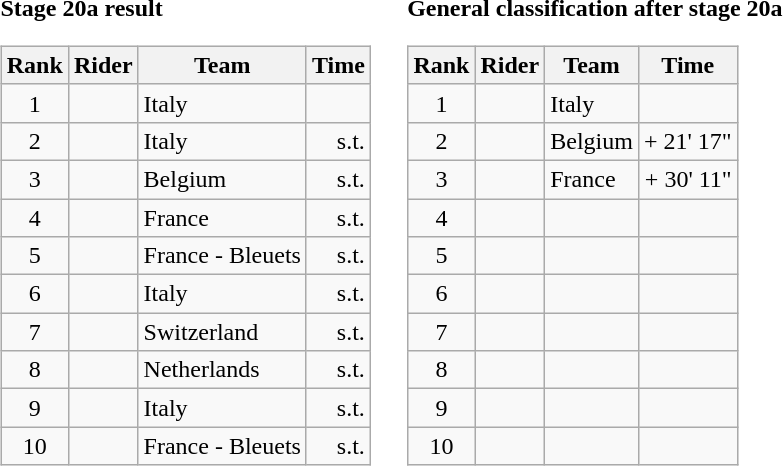<table>
<tr>
<td><strong>Stage 20a result</strong><br><table class="wikitable">
<tr>
<th scope="col">Rank</th>
<th scope="col">Rider</th>
<th scope="col">Team</th>
<th scope="col">Time</th>
</tr>
<tr>
<td style="text-align:center;">1</td>
<td></td>
<td>Italy</td>
<td style="text-align:right;"></td>
</tr>
<tr>
<td style="text-align:center;">2</td>
<td></td>
<td>Italy</td>
<td style="text-align:right;">s.t.</td>
</tr>
<tr>
<td style="text-align:center;">3</td>
<td></td>
<td>Belgium</td>
<td style="text-align:right;">s.t.</td>
</tr>
<tr>
<td style="text-align:center;">4</td>
<td></td>
<td>France</td>
<td style="text-align:right;">s.t.</td>
</tr>
<tr>
<td style="text-align:center;">5</td>
<td></td>
<td>France - Bleuets</td>
<td style="text-align:right;">s.t.</td>
</tr>
<tr>
<td style="text-align:center;">6</td>
<td></td>
<td>Italy</td>
<td style="text-align:right;">s.t.</td>
</tr>
<tr>
<td style="text-align:center;">7</td>
<td></td>
<td>Switzerland</td>
<td style="text-align:right;">s.t.</td>
</tr>
<tr>
<td style="text-align:center;">8</td>
<td></td>
<td>Netherlands</td>
<td style="text-align:right;">s.t.</td>
</tr>
<tr>
<td style="text-align:center;">9</td>
<td></td>
<td>Italy</td>
<td style="text-align:right;">s.t.</td>
</tr>
<tr>
<td style="text-align:center;">10</td>
<td></td>
<td>France - Bleuets</td>
<td style="text-align:right;">s.t.</td>
</tr>
</table>
</td>
<td></td>
<td><strong>General classification after stage 20a</strong><br><table class="wikitable">
<tr>
<th scope="col">Rank</th>
<th scope="col">Rider</th>
<th scope="col">Team</th>
<th scope="col">Time</th>
</tr>
<tr>
<td style="text-align:center;">1</td>
<td></td>
<td>Italy</td>
<td style="text-align:right;"></td>
</tr>
<tr>
<td style="text-align:center;">2</td>
<td></td>
<td>Belgium</td>
<td style="text-align:right;">+ 21' 17"</td>
</tr>
<tr>
<td style="text-align:center;">3</td>
<td></td>
<td>France</td>
<td style="text-align:right;">+ 30' 11"</td>
</tr>
<tr>
<td style="text-align:center;">4</td>
<td></td>
<td></td>
<td></td>
</tr>
<tr>
<td style="text-align:center;">5</td>
<td></td>
<td></td>
<td></td>
</tr>
<tr>
<td style="text-align:center;">6</td>
<td></td>
<td></td>
<td></td>
</tr>
<tr>
<td style="text-align:center;">7</td>
<td></td>
<td></td>
<td></td>
</tr>
<tr>
<td style="text-align:center;">8</td>
<td></td>
<td></td>
<td></td>
</tr>
<tr>
<td style="text-align:center;">9</td>
<td></td>
<td></td>
<td></td>
</tr>
<tr>
<td style="text-align:center;">10</td>
<td></td>
<td></td>
<td></td>
</tr>
</table>
</td>
</tr>
</table>
